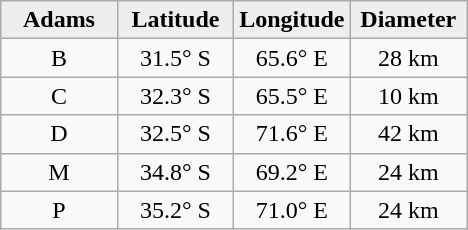<table class="wikitable">
<tr>
<th width="25%" style="background:#eeeeee;">Adams</th>
<th width="25%" style="background:#eeeeee;">Latitude</th>
<th width="25%" style="background:#eeeeee;">Longitude</th>
<th width="25%" style="background:#eeeeee;">Diameter</th>
</tr>
<tr>
<td align="center">B</td>
<td align="center">31.5° S</td>
<td align="center">65.6° E</td>
<td align="center">28 km</td>
</tr>
<tr>
<td align="center">C</td>
<td align="center">32.3° S</td>
<td align="center">65.5° E</td>
<td align="center">10 km</td>
</tr>
<tr>
<td align="center">D</td>
<td align="center">32.5° S</td>
<td align="center">71.6° E</td>
<td align="center">42 km</td>
</tr>
<tr>
<td align="center">M</td>
<td align="center">34.8° S</td>
<td align="center">69.2° E</td>
<td align="center">24 km</td>
</tr>
<tr>
<td align="center">P</td>
<td align="center">35.2° S</td>
<td align="center">71.0° E</td>
<td align="center">24 km</td>
</tr>
</table>
